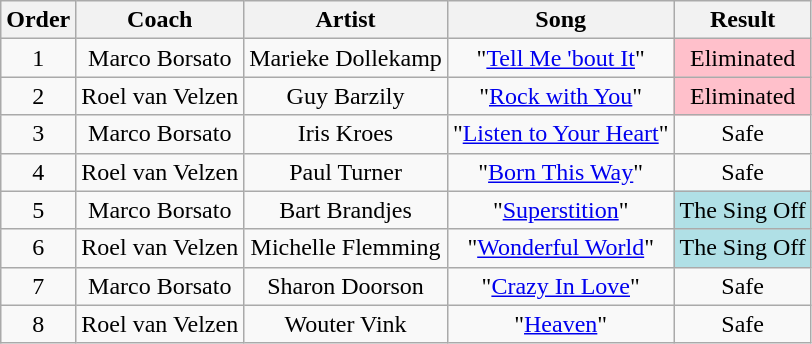<table class="wikitable" style="text-align: center; width: auto;">
<tr>
<th>Order</th>
<th>Coach</th>
<th>Artist</th>
<th>Song</th>
<th>Result</th>
</tr>
<tr>
<td>1</td>
<td>Marco Borsato</td>
<td>Marieke Dollekamp</td>
<td>"<a href='#'>Tell Me 'bout It</a>"</td>
<td style="background:pink;">Eliminated</td>
</tr>
<tr>
<td>2</td>
<td>Roel van Velzen</td>
<td>Guy Barzily</td>
<td>"<a href='#'>Rock with You</a>"</td>
<td style="background:pink;">Eliminated</td>
</tr>
<tr>
<td>3</td>
<td>Marco Borsato</td>
<td>Iris Kroes</td>
<td>"<a href='#'>Listen to Your Heart</a>"</td>
<td>Safe</td>
</tr>
<tr>
<td>4</td>
<td>Roel van Velzen</td>
<td>Paul Turner</td>
<td>"<a href='#'>Born This Way</a>"</td>
<td>Safe</td>
</tr>
<tr>
<td>5</td>
<td>Marco Borsato</td>
<td>Bart Brandjes</td>
<td>"<a href='#'>Superstition</a>"</td>
<td style="background:#B0E0E6;">The Sing Off</td>
</tr>
<tr>
<td>6</td>
<td>Roel van Velzen</td>
<td>Michelle Flemming</td>
<td>"<a href='#'>Wonderful World</a>"</td>
<td style="background:#B0E0E6;">The Sing Off</td>
</tr>
<tr>
<td>7</td>
<td>Marco Borsato</td>
<td>Sharon Doorson</td>
<td>"<a href='#'>Crazy In Love</a>"</td>
<td>Safe</td>
</tr>
<tr>
<td>8</td>
<td>Roel van Velzen</td>
<td>Wouter Vink</td>
<td>"<a href='#'>Heaven</a>"</td>
<td>Safe</td>
</tr>
</table>
